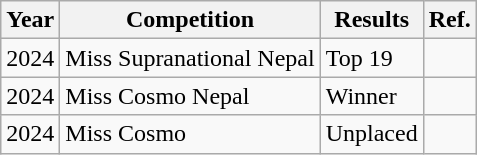<table class="wikitable">
<tr>
<th>Year</th>
<th>Competition</th>
<th>Results</th>
<th>Ref.</th>
</tr>
<tr>
<td>2024</td>
<td>Miss Supranational Nepal</td>
<td>Top 19</td>
<td></td>
</tr>
<tr>
<td>2024</td>
<td>Miss Cosmo Nepal</td>
<td>Winner</td>
<td></td>
</tr>
<tr>
<td>2024</td>
<td>Miss Cosmo</td>
<td>Unplaced</td>
<td></td>
</tr>
</table>
